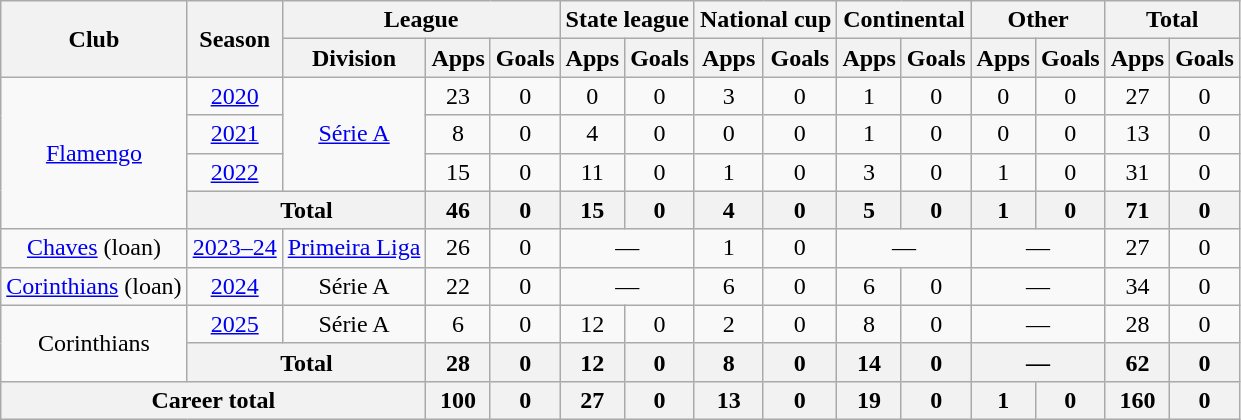<table class="wikitable" style="text-align: center">
<tr>
<th rowspan="2">Club</th>
<th rowspan="2">Season</th>
<th colspan="3">League</th>
<th colspan="2">State league</th>
<th colspan="2">National cup</th>
<th colspan="2">Continental</th>
<th colspan="2">Other</th>
<th colspan="2">Total</th>
</tr>
<tr>
<th>Division</th>
<th>Apps</th>
<th>Goals</th>
<th>Apps</th>
<th>Goals</th>
<th>Apps</th>
<th>Goals</th>
<th>Apps</th>
<th>Goals</th>
<th>Apps</th>
<th>Goals</th>
<th>Apps</th>
<th>Goals</th>
</tr>
<tr>
<td rowspan="4"><a href='#'>Flamengo</a></td>
<td><a href='#'>2020</a></td>
<td rowspan="3"><a href='#'>Série A</a></td>
<td>23</td>
<td>0</td>
<td>0</td>
<td>0</td>
<td>3</td>
<td>0</td>
<td>1</td>
<td>0</td>
<td>0</td>
<td>0</td>
<td>27</td>
<td>0</td>
</tr>
<tr>
<td><a href='#'>2021</a></td>
<td>8</td>
<td>0</td>
<td>4</td>
<td>0</td>
<td>0</td>
<td>0</td>
<td>1</td>
<td>0</td>
<td>0</td>
<td>0</td>
<td>13</td>
<td>0</td>
</tr>
<tr>
<td><a href='#'>2022</a></td>
<td>15</td>
<td>0</td>
<td>11</td>
<td>0</td>
<td>1</td>
<td>0</td>
<td>3</td>
<td>0</td>
<td>1</td>
<td>0</td>
<td>31</td>
<td>0</td>
</tr>
<tr>
<th colspan="2">Total</th>
<th>46</th>
<th>0</th>
<th>15</th>
<th>0</th>
<th>4</th>
<th>0</th>
<th>5</th>
<th>0</th>
<th>1</th>
<th>0</th>
<th>71</th>
<th>0</th>
</tr>
<tr>
<td><a href='#'>Chaves</a> (loan)</td>
<td><a href='#'>2023–24</a></td>
<td><a href='#'>Primeira Liga</a></td>
<td>26</td>
<td>0</td>
<td colspan="2">—</td>
<td>1</td>
<td>0</td>
<td colspan="2">—</td>
<td colspan="2">—</td>
<td>27</td>
<td>0</td>
</tr>
<tr>
<td><a href='#'>Corinthians</a> (loan)</td>
<td><a href='#'>2024</a></td>
<td>Série A</td>
<td>22</td>
<td>0</td>
<td colspan="2">—</td>
<td>6</td>
<td>0</td>
<td>6</td>
<td>0</td>
<td colspan="2">—</td>
<td>34</td>
<td>0</td>
</tr>
<tr>
<td rowspan="2">Corinthians</td>
<td><a href='#'>2025</a></td>
<td>Série A</td>
<td>6</td>
<td>0</td>
<td>12</td>
<td>0</td>
<td>2</td>
<td>0</td>
<td>8</td>
<td>0</td>
<td colspan="2">—</td>
<td>28</td>
<td>0</td>
</tr>
<tr>
<th colspan="2">Total</th>
<th>28</th>
<th>0</th>
<th>12</th>
<th>0</th>
<th>8</th>
<th>0</th>
<th>14</th>
<th>0</th>
<th colspan="2">—</th>
<th>62</th>
<th>0</th>
</tr>
<tr>
<th colspan="3">Career total</th>
<th>100</th>
<th>0</th>
<th>27</th>
<th>0</th>
<th>13</th>
<th>0</th>
<th>19</th>
<th>0</th>
<th>1</th>
<th>0</th>
<th>160</th>
<th>0</th>
</tr>
</table>
